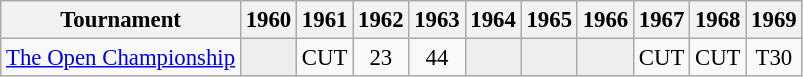<table class="wikitable" style="font-size:95%;text-align:center;">
<tr>
<th>Tournament</th>
<th>1960</th>
<th>1961</th>
<th>1962</th>
<th>1963</th>
<th>1964</th>
<th>1965</th>
<th>1966</th>
<th>1967</th>
<th>1968</th>
<th>1969</th>
</tr>
<tr>
<td align=left><a href='#'>The Open Championship</a></td>
<td style="background:#eeeeee;"></td>
<td>CUT</td>
<td>23</td>
<td>44</td>
<td style="background:#eeeeee;"></td>
<td style="background:#eeeeee;"></td>
<td style="background:#eeeeee;"></td>
<td>CUT</td>
<td>CUT</td>
<td>T30</td>
</tr>
</table>
